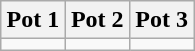<table class="wikitable">
<tr>
<th width=33%>Pot 1</th>
<th width=33%>Pot 2</th>
<th width=33%>Pot 3</th>
</tr>
<tr style="vertical-align:top">
<td></td>
<td></td>
<td></td>
</tr>
</table>
